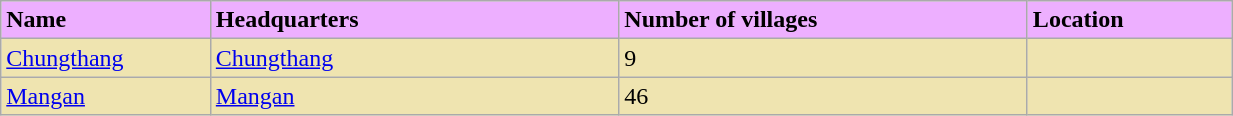<table class="wikitable sortable" width=65% style="border:1px solid black">
<tr bgcolor=#EDAFFF>
<td width="10%"><strong>Name</strong></td>
<td width="20%"><strong>Headquarters</strong></td>
<td width="20%"><strong>Number of villages</strong></td>
<td width="10%"><strong>Location</strong></td>
</tr>
<tr bgcolor=#EFE4B0>
<td><a href='#'>Chungthang</a></td>
<td><a href='#'>Chungthang</a></td>
<td>9</td>
<td></td>
</tr>
<tr bgcolor=#EFE4B0>
<td><a href='#'>Mangan</a></td>
<td><a href='#'>Mangan</a></td>
<td>46</td>
<td></td>
</tr>
</table>
